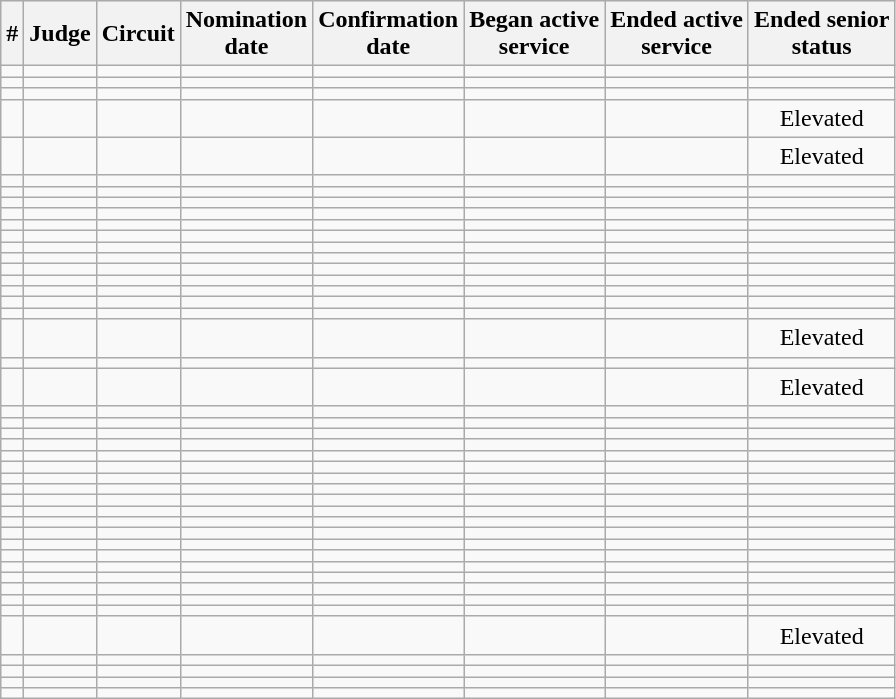<table class="sortable wikitable">
<tr bgcolor="#ececec">
<th>#</th>
<th>Judge</th>
<th>Circuit</th>
<th>Nomination<br>date</th>
<th>Confirmation<br>date</th>
<th>Began active<br>service</th>
<th>Ended active<br>service</th>
<th>Ended senior<br>status</th>
</tr>
<tr>
<td></td>
<td></td>
<td></td>
<td></td>
<td></td>
<td></td>
<td></td>
<td></td>
</tr>
<tr>
<td></td>
<td></td>
<td></td>
<td></td>
<td></td>
<td></td>
<td></td>
<td></td>
</tr>
<tr>
<td></td>
<td></td>
<td></td>
<td></td>
<td></td>
<td></td>
<td></td>
<td align="center"></td>
</tr>
<tr>
<td></td>
<td></td>
<td></td>
<td></td>
<td></td>
<td></td>
<td></td>
<td align="center">Elevated</td>
</tr>
<tr>
<td></td>
<td></td>
<td></td>
<td></td>
<td></td>
<td></td>
<td></td>
<td align="center">Elevated</td>
</tr>
<tr>
<td></td>
<td></td>
<td></td>
<td></td>
<td></td>
<td></td>
<td></td>
<td align="center"></td>
</tr>
<tr>
<td></td>
<td></td>
<td></td>
<td></td>
<td></td>
<td></td>
<td></td>
<td></td>
</tr>
<tr>
<td></td>
<td></td>
<td></td>
<td></td>
<td></td>
<td></td>
<td></td>
<td align="center"></td>
</tr>
<tr>
<td></td>
<td></td>
<td></td>
<td></td>
<td></td>
<td></td>
<td></td>
<td></td>
</tr>
<tr>
<td></td>
<td></td>
<td></td>
<td></td>
<td></td>
<td></td>
<td></td>
<td></td>
</tr>
<tr>
<td></td>
<td></td>
<td></td>
<td></td>
<td></td>
<td></td>
<td></td>
<td></td>
</tr>
<tr>
<td></td>
<td></td>
<td></td>
<td></td>
<td></td>
<td></td>
<td></td>
<td></td>
</tr>
<tr>
<td></td>
<td></td>
<td></td>
<td></td>
<td></td>
<td></td>
<td></td>
<td align="center"></td>
</tr>
<tr>
<td></td>
<td></td>
<td></td>
<td></td>
<td></td>
<td></td>
<td></td>
<td></td>
</tr>
<tr>
<td></td>
<td></td>
<td></td>
<td></td>
<td></td>
<td></td>
<td></td>
<td></td>
</tr>
<tr>
<td></td>
<td></td>
<td></td>
<td></td>
<td></td>
<td></td>
<td></td>
<td></td>
</tr>
<tr>
<td></td>
<td></td>
<td></td>
<td></td>
<td></td>
<td></td>
<td></td>
<td></td>
</tr>
<tr>
<td></td>
<td></td>
<td></td>
<td></td>
<td></td>
<td></td>
<td></td>
<td></td>
</tr>
<tr>
<td></td>
<td></td>
<td></td>
<td></td>
<td></td>
<td></td>
<td></td>
<td align="center">Elevated</td>
</tr>
<tr>
<td></td>
<td></td>
<td></td>
<td></td>
<td></td>
<td></td>
<td></td>
<td></td>
</tr>
<tr>
<td></td>
<td></td>
<td></td>
<td></td>
<td></td>
<td></td>
<td></td>
<td align="center">Elevated</td>
</tr>
<tr>
<td></td>
<td></td>
<td></td>
<td></td>
<td></td>
<td></td>
<td></td>
<td></td>
</tr>
<tr>
<td></td>
<td></td>
<td></td>
<td></td>
<td></td>
<td></td>
<td></td>
<td></td>
</tr>
<tr>
<td></td>
<td></td>
<td></td>
<td></td>
<td></td>
<td></td>
<td></td>
<td></td>
</tr>
<tr>
<td></td>
<td></td>
<td></td>
<td></td>
<td></td>
<td></td>
<td></td>
<td></td>
</tr>
<tr>
<td></td>
<td></td>
<td></td>
<td></td>
<td></td>
<td></td>
<td></td>
<td></td>
</tr>
<tr>
<td></td>
<td></td>
<td></td>
<td></td>
<td></td>
<td></td>
<td></td>
<td></td>
</tr>
<tr>
<td></td>
<td></td>
<td></td>
<td></td>
<td></td>
<td></td>
<td></td>
<td align="center"></td>
</tr>
<tr>
<td></td>
<td></td>
<td></td>
<td></td>
<td></td>
<td></td>
<td></td>
<td></td>
</tr>
<tr>
<td></td>
<td></td>
<td></td>
<td></td>
<td></td>
<td></td>
<td></td>
<td></td>
</tr>
<tr>
<td></td>
<td></td>
<td></td>
<td></td>
<td></td>
<td></td>
<td></td>
<td></td>
</tr>
<tr>
<td></td>
<td></td>
<td></td>
<td></td>
<td></td>
<td></td>
<td></td>
<td></td>
</tr>
<tr>
<td></td>
<td></td>
<td></td>
<td></td>
<td></td>
<td></td>
<td></td>
<td></td>
</tr>
<tr>
<td></td>
<td></td>
<td></td>
<td></td>
<td></td>
<td></td>
<td></td>
<td></td>
</tr>
<tr>
<td></td>
<td></td>
<td></td>
<td></td>
<td></td>
<td></td>
<td></td>
<td></td>
</tr>
<tr>
<td></td>
<td></td>
<td></td>
<td></td>
<td></td>
<td></td>
<td></td>
<td></td>
</tr>
<tr>
<td></td>
<td></td>
<td></td>
<td></td>
<td></td>
<td></td>
<td></td>
<td></td>
</tr>
<tr>
<td></td>
<td></td>
<td></td>
<td></td>
<td></td>
<td></td>
<td></td>
<td></td>
</tr>
<tr>
<td></td>
<td></td>
<td></td>
<td></td>
<td></td>
<td></td>
<td></td>
<td></td>
</tr>
<tr>
<td></td>
<td></td>
<td></td>
<td></td>
<td></td>
<td></td>
<td></td>
<td></td>
</tr>
<tr>
<td></td>
<td></td>
<td></td>
<td></td>
<td></td>
<td></td>
<td></td>
<td align="center">Elevated</td>
</tr>
<tr>
<td></td>
<td></td>
<td></td>
<td></td>
<td></td>
<td></td>
<td></td>
<td></td>
</tr>
<tr>
<td></td>
<td></td>
<td></td>
<td></td>
<td></td>
<td></td>
<td></td>
<td></td>
</tr>
<tr>
<td></td>
<td></td>
<td></td>
<td></td>
<td></td>
<td></td>
<td></td>
<td></td>
</tr>
<tr>
<td></td>
<td></td>
<td></td>
<td></td>
<td></td>
<td></td>
<td></td>
<td></td>
</tr>
</table>
